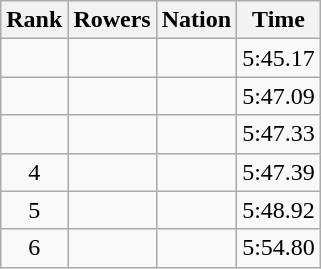<table class="wikitable sortable" style="text-align:center">
<tr>
<th>Rank</th>
<th>Rowers</th>
<th>Nation</th>
<th>Time</th>
</tr>
<tr>
<td></td>
<td align=left data-sort-value="Hajek, Andreas"></td>
<td align=left></td>
<td>5:45.17</td>
</tr>
<tr>
<td></td>
<td align=left data-sort-value="Undset, Kjetil"></td>
<td align=left></td>
<td>5:47.09</td>
</tr>
<tr>
<td></td>
<td align=left data-sort-value="Corona, Alessandro"></td>
<td align=left></td>
<td>5:47.33</td>
</tr>
<tr>
<td>4</td>
<td align=left data-sort-value="Bodenmann, Ueli"></td>
<td align=left></td>
<td>5:47.39</td>
</tr>
<tr>
<td>5</td>
<td align=left data-sort-value="Kelderman, Hans"></td>
<td align=left></td>
<td>5:48.92</td>
</tr>
<tr>
<td>6</td>
<td align=left data-sort-value="Di Giovanni, Fiorenzo"></td>
<td align=left></td>
<td>5:54.80</td>
</tr>
</table>
